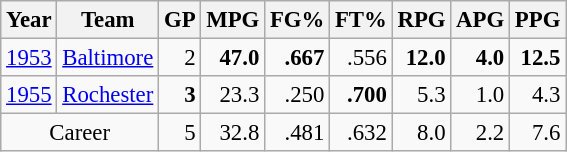<table class="wikitable sortable" style="font-size:95%; text-align:right;">
<tr>
<th>Year</th>
<th>Team</th>
<th>GP</th>
<th>MPG</th>
<th>FG%</th>
<th>FT%</th>
<th>RPG</th>
<th>APG</th>
<th>PPG</th>
</tr>
<tr>
<td style="text-align:left;"><a href='#'>1953</a></td>
<td style="text-align:left;"><a href='#'>Baltimore</a></td>
<td>2</td>
<td><strong>47.0</strong></td>
<td><strong>.667</strong></td>
<td>.556</td>
<td><strong>12.0</strong></td>
<td><strong>4.0</strong></td>
<td><strong>12.5</strong></td>
</tr>
<tr>
<td style="text-align:left;"><a href='#'>1955</a></td>
<td style="text-align:left;"><a href='#'>Rochester</a></td>
<td><strong>3</strong></td>
<td>23.3</td>
<td>.250</td>
<td><strong>.700</strong></td>
<td>5.3</td>
<td>1.0</td>
<td>4.3</td>
</tr>
<tr>
<td colspan="2" style="text-align:center;">Career</td>
<td>5</td>
<td>32.8</td>
<td>.481</td>
<td>.632</td>
<td>8.0</td>
<td>2.2</td>
<td>7.6</td>
</tr>
</table>
